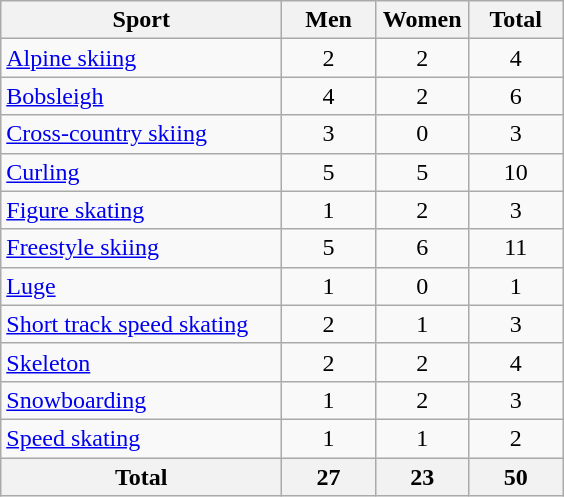<table class="wikitable sortable" style="text-align:center;">
<tr>
<th width=180>Sport</th>
<th width=55>Men</th>
<th width=55>Women</th>
<th width=55>Total</th>
</tr>
<tr>
<td align=left><a href='#'>Alpine skiing</a></td>
<td>2</td>
<td>2</td>
<td>4</td>
</tr>
<tr>
<td align=left><a href='#'>Bobsleigh</a></td>
<td>4</td>
<td>2</td>
<td>6</td>
</tr>
<tr>
<td align=left><a href='#'>Cross-country skiing</a></td>
<td>3</td>
<td>0</td>
<td>3</td>
</tr>
<tr>
<td align=left><a href='#'>Curling</a></td>
<td>5</td>
<td>5</td>
<td>10</td>
</tr>
<tr>
<td align=left><a href='#'>Figure skating</a></td>
<td>1</td>
<td>2</td>
<td>3</td>
</tr>
<tr>
<td align=left><a href='#'>Freestyle skiing</a></td>
<td>5</td>
<td>6</td>
<td>11</td>
</tr>
<tr>
<td align=left><a href='#'>Luge</a></td>
<td>1</td>
<td>0</td>
<td>1</td>
</tr>
<tr>
<td align=left><a href='#'>Short track speed skating</a></td>
<td>2</td>
<td>1</td>
<td>3</td>
</tr>
<tr>
<td align=left><a href='#'>Skeleton</a></td>
<td>2</td>
<td>2</td>
<td>4</td>
</tr>
<tr>
<td align=left><a href='#'>Snowboarding</a></td>
<td>1</td>
<td>2</td>
<td>3</td>
</tr>
<tr>
<td align=left><a href='#'>Speed skating</a></td>
<td>1</td>
<td>1</td>
<td>2</td>
</tr>
<tr>
<th>Total</th>
<th>27</th>
<th>23</th>
<th>50</th>
</tr>
</table>
